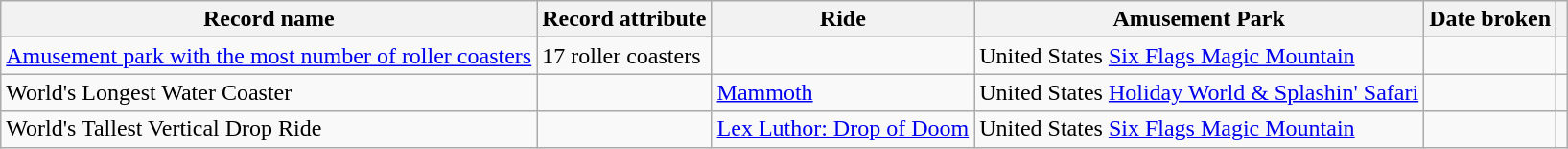<table class="wikitable sortable">
<tr>
<th>Record name</th>
<th class="unsortable">Record attribute</th>
<th>Ride</th>
<th>Amusement Park</th>
<th>Date broken</th>
<th class="unsortable"></th>
</tr>
<tr>
<td><a href='#'>Amusement park with the most number of roller coasters</a></td>
<td>17 roller coasters</td>
<td></td>
<td>United States <a href='#'>Six Flags Magic Mountain</a></td>
<td></td>
<td></td>
</tr>
<tr>
<td>World's Longest Water Coaster</td>
<td></td>
<td><a href='#'>Mammoth</a></td>
<td>United States <a href='#'>Holiday World & Splashin' Safari</a></td>
<td></td>
<td></td>
</tr>
<tr>
<td>World's Tallest Vertical Drop Ride</td>
<td></td>
<td><a href='#'>Lex Luthor: Drop of Doom</a></td>
<td>United States <a href='#'>Six Flags Magic Mountain</a></td>
<td></td>
<td></td>
</tr>
</table>
